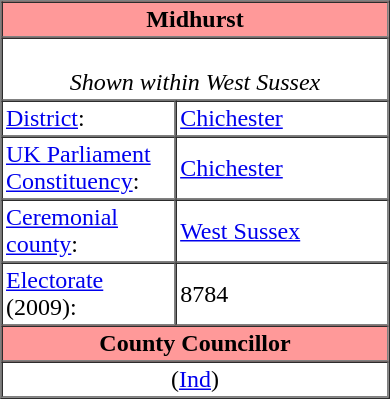<table class="vcard" border=1 cellpadding=2 cellspacing=0 align=right width=260 style=margin-left:0.5em;>
<tr>
<th class="fn org" colspan=2 align=center bgcolor="#ff9999"><strong>Midhurst</strong></th>
</tr>
<tr>
<td colspan=2 align=center><br><em>Shown within West Sussex</em></td>
</tr>
<tr class="note">
<td width="45%"><a href='#'>District</a>:</td>
<td><a href='#'>Chichester</a></td>
</tr>
<tr class="note">
<td><a href='#'>UK Parliament Constituency</a>:</td>
<td><a href='#'>Chichester</a></td>
</tr>
<tr class="note">
<td><a href='#'>Ceremonial county</a>:</td>
<td><a href='#'>West Sussex</a></td>
</tr>
<tr class="note">
<td><a href='#'>Electorate</a> (2009):</td>
<td>8784</td>
</tr>
<tr>
<th colspan=2 align=center bgcolor="#ff9999">County Councillor</th>
</tr>
<tr>
<td colspan=2 align=center> (<a href='#'>Ind</a>)</td>
</tr>
</table>
